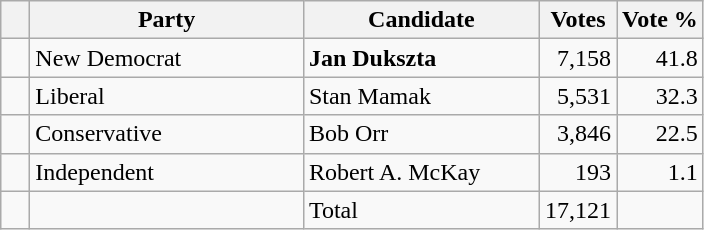<table class="wikitable">
<tr>
<th></th>
<th scope="col" width="175">Party</th>
<th scope="col" width="150">Candidate</th>
<th>Votes</th>
<th>Vote %</th>
</tr>
<tr>
<td>   </td>
<td>New Democrat</td>
<td><strong>Jan Dukszta</strong></td>
<td align=right>7,158</td>
<td align=right>41.8</td>
</tr>
<tr |>
<td>   </td>
<td>Liberal</td>
<td>Stan Mamak</td>
<td align=right>5,531</td>
<td align=right>32.3</td>
</tr>
<tr>
<td>   </td>
<td>Conservative</td>
<td>Bob Orr</td>
<td align=right>3,846</td>
<td align=right>22.5<br></td>
</tr>
<tr>
<td>   </td>
<td>Independent</td>
<td>Robert A. McKay</td>
<td align=right>193</td>
<td align=right>1.1</td>
</tr>
<tr |>
<td></td>
<td></td>
<td>Total</td>
<td align=right>17,121</td>
<td></td>
</tr>
</table>
